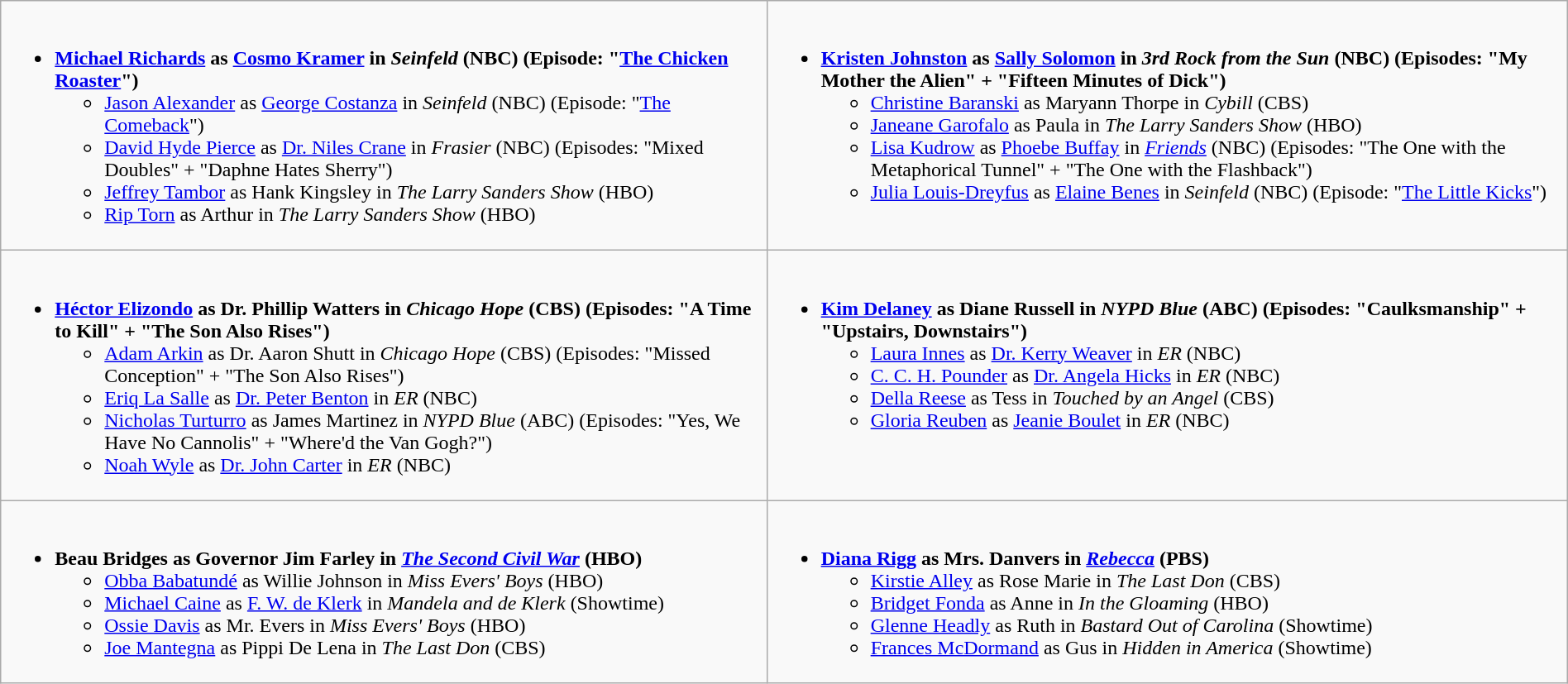<table class=wikitable width="100%">
<tr>
<td style="vertical-align:top;"><br><ul><li><strong><a href='#'>Michael Richards</a> as <a href='#'>Cosmo Kramer</a> in <em>Seinfeld</em> (NBC) (Episode: "<a href='#'>The Chicken Roaster</a>")</strong><ul><li><a href='#'>Jason Alexander</a> as <a href='#'>George Costanza</a> in <em>Seinfeld</em> (NBC) (Episode: "<a href='#'>The Comeback</a>")</li><li><a href='#'>David Hyde Pierce</a> as <a href='#'>Dr. Niles Crane</a> in <em>Frasier</em> (NBC) (Episodes: "Mixed Doubles" + "Daphne Hates Sherry")</li><li><a href='#'>Jeffrey Tambor</a> as Hank Kingsley in <em>The Larry Sanders Show</em> (HBO)</li><li><a href='#'>Rip Torn</a> as Arthur in <em>The Larry Sanders Show</em> (HBO)</li></ul></li></ul></td>
<td style="vertical-align:top;"><br><ul><li><strong><a href='#'>Kristen Johnston</a> as <a href='#'>Sally Solomon</a> in <em>3rd Rock from the Sun</em> (NBC) (Episodes: "My Mother the Alien" + "Fifteen Minutes of Dick")</strong><ul><li><a href='#'>Christine Baranski</a> as Maryann Thorpe in <em>Cybill</em> (CBS)</li><li><a href='#'>Janeane Garofalo</a> as Paula in <em>The Larry Sanders Show</em> (HBO)</li><li><a href='#'>Lisa Kudrow</a> as <a href='#'>Phoebe Buffay</a> in <em><a href='#'>Friends</a></em> (NBC) (Episodes: "The One with the Metaphorical Tunnel" + "The One with the Flashback")</li><li><a href='#'>Julia Louis-Dreyfus</a> as <a href='#'>Elaine Benes</a> in <em>Seinfeld</em> (NBC) (Episode: "<a href='#'>The Little Kicks</a>")</li></ul></li></ul></td>
</tr>
<tr>
<td style="vertical-align:top;"><br><ul><li><strong><a href='#'>Héctor Elizondo</a> as Dr. Phillip Watters in <em>Chicago Hope</em> (CBS) (Episodes: "A Time to Kill" + "The Son Also Rises")</strong><ul><li><a href='#'>Adam Arkin</a> as Dr. Aaron Shutt in <em>Chicago Hope</em> (CBS) (Episodes: "Missed Conception" + "The Son Also Rises")</li><li><a href='#'>Eriq La Salle</a> as <a href='#'>Dr. Peter Benton</a> in <em>ER</em> (NBC)</li><li><a href='#'>Nicholas Turturro</a> as James Martinez in <em>NYPD Blue</em> (ABC) (Episodes: "Yes, We Have No Cannolis" + "Where'd the Van Gogh?")</li><li><a href='#'>Noah Wyle</a> as <a href='#'>Dr. John Carter</a> in <em>ER</em> (NBC)</li></ul></li></ul></td>
<td style="vertical-align:top;"><br><ul><li><strong><a href='#'>Kim Delaney</a> as Diane Russell in <em>NYPD Blue</em> (ABC) (Episodes: "Caulksmanship" + "Upstairs, Downstairs")</strong><ul><li><a href='#'>Laura Innes</a> as <a href='#'>Dr. Kerry Weaver</a> in <em>ER</em> (NBC)</li><li><a href='#'>C. C. H. Pounder</a> as <a href='#'>Dr. Angela Hicks</a> in <em>ER</em> (NBC)</li><li><a href='#'>Della Reese</a> as Tess in <em>Touched by an Angel</em> (CBS)</li><li><a href='#'>Gloria Reuben</a> as <a href='#'>Jeanie Boulet</a> in <em>ER</em> (NBC)</li></ul></li></ul></td>
</tr>
<tr>
<td style="vertical-align:top;"><br><ul><li><strong>Beau Bridges as Governor Jim Farley in <em><a href='#'>The Second Civil War</a></em> (HBO)</strong><ul><li><a href='#'>Obba Babatundé</a> as Willie Johnson in <em>Miss Evers' Boys</em> (HBO)</li><li><a href='#'>Michael Caine</a> as <a href='#'>F. W. de Klerk</a> in <em>Mandela and de Klerk</em> (Showtime)</li><li><a href='#'>Ossie Davis</a> as Mr. Evers in <em>Miss Evers' Boys</em> (HBO)</li><li><a href='#'>Joe Mantegna</a> as Pippi De Lena in <em>The Last Don</em> (CBS)</li></ul></li></ul></td>
<td style="vertical-align:top;"><br><ul><li><strong><a href='#'>Diana Rigg</a> as Mrs. Danvers in <em><a href='#'>Rebecca</a></em> (PBS)</strong><ul><li><a href='#'>Kirstie Alley</a> as Rose Marie in <em>The Last Don</em> (CBS)</li><li><a href='#'>Bridget Fonda</a> as Anne in <em>In the Gloaming</em> (HBO)</li><li><a href='#'>Glenne Headly</a> as Ruth in <em>Bastard Out of Carolina</em> (Showtime)</li><li><a href='#'>Frances McDormand</a> as Gus in <em>Hidden in America</em> (Showtime)</li></ul></li></ul></td>
</tr>
</table>
